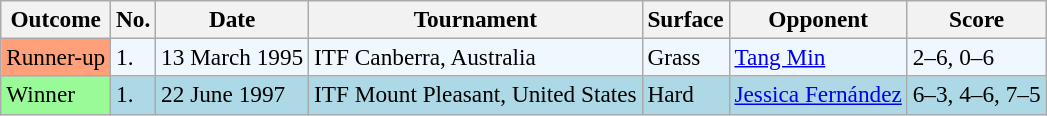<table class="sortable wikitable" style=font-size:97%>
<tr>
<th>Outcome</th>
<th>No.</th>
<th>Date</th>
<th>Tournament</th>
<th>Surface</th>
<th>Opponent</th>
<th>Score</th>
</tr>
<tr style="background:#f0f8ff;">
<td style="background:#ffa07a;">Runner-up</td>
<td>1.</td>
<td>13 March 1995</td>
<td>ITF Canberra, Australia</td>
<td>Grass</td>
<td> <a href='#'>Tang Min</a></td>
<td>2–6, 0–6</td>
</tr>
<tr style="background:lightblue;">
<td style="background:#98fb98;">Winner</td>
<td>1.</td>
<td>22 June 1997</td>
<td>ITF Mount Pleasant, United States</td>
<td>Hard</td>
<td> <a href='#'>Jessica Fernández</a></td>
<td>6–3, 4–6, 7–5</td>
</tr>
</table>
